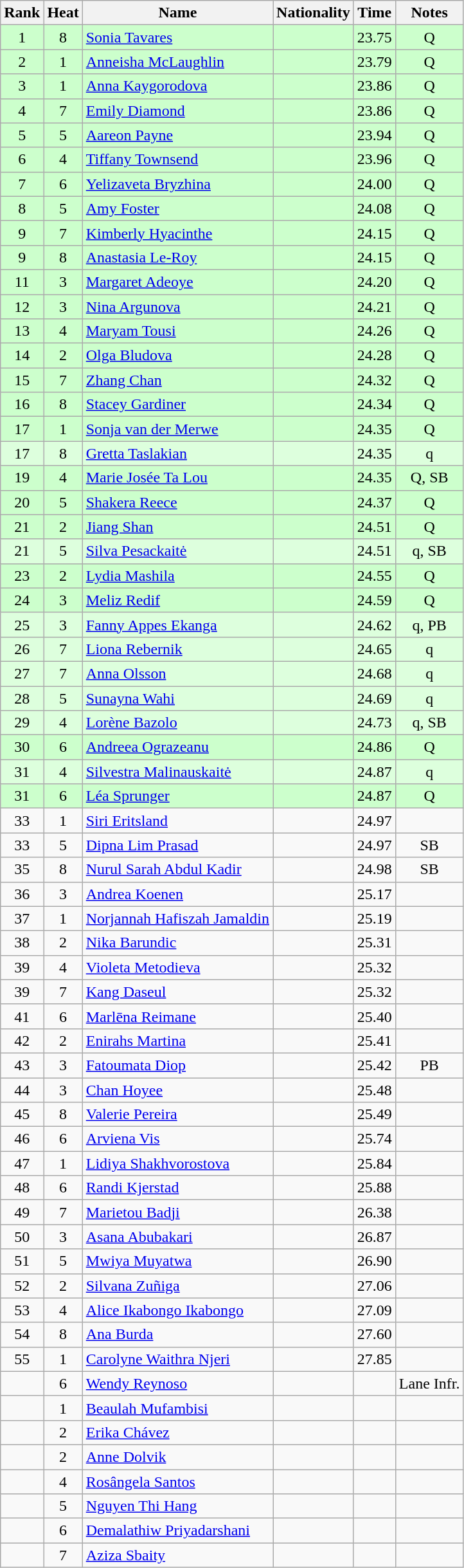<table class="wikitable sortable" style="text-align:center">
<tr>
<th>Rank</th>
<th>Heat</th>
<th>Name</th>
<th>Nationality</th>
<th>Time</th>
<th>Notes</th>
</tr>
<tr bgcolor=ccffcc>
<td>1</td>
<td>8</td>
<td align=left><a href='#'>Sonia Tavares</a></td>
<td align=left></td>
<td>23.75</td>
<td>Q</td>
</tr>
<tr bgcolor=ccffcc>
<td>2</td>
<td>1</td>
<td align=left><a href='#'>Anneisha McLaughlin</a></td>
<td align=left></td>
<td>23.79</td>
<td>Q</td>
</tr>
<tr bgcolor=ccffcc>
<td>3</td>
<td>1</td>
<td align=left><a href='#'>Anna Kaygorodova</a></td>
<td align=left></td>
<td>23.86</td>
<td>Q</td>
</tr>
<tr bgcolor=ccffcc>
<td>4</td>
<td>7</td>
<td align=left><a href='#'>Emily Diamond</a></td>
<td align=left></td>
<td>23.86</td>
<td>Q</td>
</tr>
<tr bgcolor=ccffcc>
<td>5</td>
<td>5</td>
<td align=left><a href='#'>Aareon Payne</a></td>
<td align=left></td>
<td>23.94</td>
<td>Q</td>
</tr>
<tr bgcolor=ccffcc>
<td>6</td>
<td>4</td>
<td align=left><a href='#'>Tiffany Townsend</a></td>
<td align=left></td>
<td>23.96</td>
<td>Q</td>
</tr>
<tr bgcolor=ccffcc>
<td>7</td>
<td>6</td>
<td align=left><a href='#'>Yelizaveta Bryzhina</a></td>
<td align=left></td>
<td>24.00</td>
<td>Q</td>
</tr>
<tr bgcolor=ccffcc>
<td>8</td>
<td>5</td>
<td align=left><a href='#'>Amy Foster</a></td>
<td align=left></td>
<td>24.08</td>
<td>Q</td>
</tr>
<tr bgcolor=ccffcc>
<td>9</td>
<td>7</td>
<td align=left><a href='#'>Kimberly Hyacinthe</a></td>
<td align=left></td>
<td>24.15</td>
<td>Q</td>
</tr>
<tr bgcolor=ccffcc>
<td>9</td>
<td>8</td>
<td align=left><a href='#'>Anastasia Le-Roy</a></td>
<td align=left></td>
<td>24.15</td>
<td>Q</td>
</tr>
<tr bgcolor=ccffcc>
<td>11</td>
<td>3</td>
<td align=left><a href='#'>Margaret Adeoye</a></td>
<td align=left></td>
<td>24.20</td>
<td>Q</td>
</tr>
<tr bgcolor=ccffcc>
<td>12</td>
<td>3</td>
<td align=left><a href='#'>Nina Argunova</a></td>
<td align=left></td>
<td>24.21</td>
<td>Q</td>
</tr>
<tr bgcolor=ccffcc>
<td>13</td>
<td>4</td>
<td align=left><a href='#'>Maryam Tousi</a></td>
<td align=left></td>
<td>24.26</td>
<td>Q</td>
</tr>
<tr bgcolor=ccffcc>
<td>14</td>
<td>2</td>
<td align=left><a href='#'>Olga Bludova</a></td>
<td align=left></td>
<td>24.28</td>
<td>Q</td>
</tr>
<tr bgcolor=ccffcc>
<td>15</td>
<td>7</td>
<td align=left><a href='#'>Zhang Chan</a></td>
<td align=left></td>
<td>24.32</td>
<td>Q</td>
</tr>
<tr bgcolor=ccffcc>
<td>16</td>
<td>8</td>
<td align=left><a href='#'>Stacey Gardiner</a></td>
<td align=left></td>
<td>24.34</td>
<td>Q</td>
</tr>
<tr bgcolor=ccffcc>
<td>17</td>
<td>1</td>
<td align=left><a href='#'>Sonja van der Merwe</a></td>
<td align=left></td>
<td>24.35</td>
<td>Q</td>
</tr>
<tr bgcolor=ddffdd>
<td>17</td>
<td>8</td>
<td align=left><a href='#'>Gretta Taslakian</a></td>
<td align=left></td>
<td>24.35</td>
<td>q</td>
</tr>
<tr bgcolor=ccffcc>
<td>19</td>
<td>4</td>
<td align=left><a href='#'>Marie Josée Ta Lou</a></td>
<td align=left></td>
<td>24.35</td>
<td>Q, SB</td>
</tr>
<tr bgcolor=ccffcc>
<td>20</td>
<td>5</td>
<td align=left><a href='#'>Shakera Reece</a></td>
<td align=left></td>
<td>24.37</td>
<td>Q</td>
</tr>
<tr bgcolor=ccffcc>
<td>21</td>
<td>2</td>
<td align=left><a href='#'>Jiang Shan</a></td>
<td align=left></td>
<td>24.51</td>
<td>Q</td>
</tr>
<tr bgcolor=ddffdd>
<td>21</td>
<td>5</td>
<td align=left><a href='#'>Silva Pesackaitė</a></td>
<td align=left></td>
<td>24.51</td>
<td>q, SB</td>
</tr>
<tr bgcolor=ccffcc>
<td>23</td>
<td>2</td>
<td align=left><a href='#'>Lydia Mashila</a></td>
<td align=left></td>
<td>24.55</td>
<td>Q</td>
</tr>
<tr bgcolor=ccffcc>
<td>24</td>
<td>3</td>
<td align=left><a href='#'>Meliz Redif</a></td>
<td align=left></td>
<td>24.59</td>
<td>Q</td>
</tr>
<tr bgcolor=ddffdd>
<td>25</td>
<td>3</td>
<td align=left><a href='#'>Fanny Appes Ekanga</a></td>
<td align=left></td>
<td>24.62</td>
<td>q, PB</td>
</tr>
<tr bgcolor=ddffdd>
<td>26</td>
<td>7</td>
<td align=left><a href='#'>Liona Rebernik</a></td>
<td align=left></td>
<td>24.65</td>
<td>q</td>
</tr>
<tr bgcolor=ddffdd>
<td>27</td>
<td>7</td>
<td align=left><a href='#'>Anna Olsson</a></td>
<td align=left></td>
<td>24.68</td>
<td>q</td>
</tr>
<tr bgcolor=ddffdd>
<td>28</td>
<td>5</td>
<td align=left><a href='#'>Sunayna Wahi</a></td>
<td align=left></td>
<td>24.69</td>
<td>q</td>
</tr>
<tr bgcolor=ddffdd>
<td>29</td>
<td>4</td>
<td align=left><a href='#'>Lorène Bazolo</a></td>
<td align=left></td>
<td>24.73</td>
<td>q, SB</td>
</tr>
<tr bgcolor=ccffcc>
<td>30</td>
<td>6</td>
<td align=left><a href='#'>Andreea Ograzeanu</a></td>
<td align=left></td>
<td>24.86</td>
<td>Q</td>
</tr>
<tr bgcolor=ddffdd>
<td>31</td>
<td>4</td>
<td align=left><a href='#'>Silvestra Malinauskaitė</a></td>
<td align=left></td>
<td>24.87</td>
<td>q</td>
</tr>
<tr bgcolor=ccffcc>
<td>31</td>
<td>6</td>
<td align=left><a href='#'>Léa Sprunger</a></td>
<td align=left></td>
<td>24.87</td>
<td>Q</td>
</tr>
<tr>
<td>33</td>
<td>1</td>
<td align=left><a href='#'>Siri Eritsland</a></td>
<td align=left></td>
<td>24.97</td>
<td></td>
</tr>
<tr>
<td>33</td>
<td>5</td>
<td align=left><a href='#'>Dipna Lim Prasad</a></td>
<td align=left></td>
<td>24.97</td>
<td>SB</td>
</tr>
<tr>
<td>35</td>
<td>8</td>
<td align=left><a href='#'>Nurul Sarah Abdul Kadir</a></td>
<td align=left></td>
<td>24.98</td>
<td>SB</td>
</tr>
<tr>
<td>36</td>
<td>3</td>
<td align=left><a href='#'>Andrea Koenen</a></td>
<td align=left></td>
<td>25.17</td>
<td></td>
</tr>
<tr>
<td>37</td>
<td>1</td>
<td align=left><a href='#'>Norjannah Hafiszah Jamaldin</a></td>
<td align=left></td>
<td>25.19</td>
<td></td>
</tr>
<tr>
<td>38</td>
<td>2</td>
<td align=left><a href='#'>Nika Barundic</a></td>
<td align=left></td>
<td>25.31</td>
<td></td>
</tr>
<tr>
<td>39</td>
<td>4</td>
<td align=left><a href='#'>Violeta Metodieva</a></td>
<td align=left></td>
<td>25.32</td>
<td></td>
</tr>
<tr>
<td>39</td>
<td>7</td>
<td align=left><a href='#'>Kang Daseul</a></td>
<td align=left></td>
<td>25.32</td>
<td></td>
</tr>
<tr>
<td>41</td>
<td>6</td>
<td align=left><a href='#'>Marlēna Reimane</a></td>
<td align=left></td>
<td>25.40</td>
<td></td>
</tr>
<tr>
<td>42</td>
<td>2</td>
<td align=left><a href='#'>Enirahs Martina</a></td>
<td align=left></td>
<td>25.41</td>
<td></td>
</tr>
<tr>
<td>43</td>
<td>3</td>
<td align=left><a href='#'>Fatoumata Diop</a></td>
<td align=left></td>
<td>25.42</td>
<td>PB</td>
</tr>
<tr>
<td>44</td>
<td>3</td>
<td align=left><a href='#'>Chan Hoyee</a></td>
<td align=left></td>
<td>25.48</td>
<td></td>
</tr>
<tr>
<td>45</td>
<td>8</td>
<td align=left><a href='#'>Valerie Pereira</a></td>
<td align=left></td>
<td>25.49</td>
<td></td>
</tr>
<tr>
<td>46</td>
<td>6</td>
<td align=left><a href='#'>Arviena Vis</a></td>
<td align=left></td>
<td>25.74</td>
<td></td>
</tr>
<tr>
<td>47</td>
<td>1</td>
<td align=left><a href='#'>Lidiya Shakhvorostova</a></td>
<td align=left></td>
<td>25.84</td>
<td></td>
</tr>
<tr>
<td>48</td>
<td>6</td>
<td align=left><a href='#'>Randi Kjerstad</a></td>
<td align=left></td>
<td>25.88</td>
<td></td>
</tr>
<tr>
<td>49</td>
<td>7</td>
<td align=left><a href='#'>Marietou Badji</a></td>
<td align=left></td>
<td>26.38</td>
<td></td>
</tr>
<tr>
<td>50</td>
<td>3</td>
<td align=left><a href='#'>Asana Abubakari</a></td>
<td align=left></td>
<td>26.87</td>
<td></td>
</tr>
<tr>
<td>51</td>
<td>5</td>
<td align=left><a href='#'>Mwiya Muyatwa</a></td>
<td align=left></td>
<td>26.90</td>
<td></td>
</tr>
<tr>
<td>52</td>
<td>2</td>
<td align=left><a href='#'>Silvana Zuñiga</a></td>
<td align=left></td>
<td>27.06</td>
<td></td>
</tr>
<tr>
<td>53</td>
<td>4</td>
<td align=left><a href='#'>Alice Ikabongo Ikabongo</a></td>
<td align=left></td>
<td>27.09</td>
<td></td>
</tr>
<tr>
<td>54</td>
<td>8</td>
<td align=left><a href='#'>Ana Burda</a></td>
<td align=left></td>
<td>27.60</td>
<td></td>
</tr>
<tr>
<td>55</td>
<td>1</td>
<td align=left><a href='#'>Carolyne Waithra Njeri</a></td>
<td align=left></td>
<td>27.85</td>
<td></td>
</tr>
<tr>
<td></td>
<td>6</td>
<td align=left><a href='#'>Wendy Reynoso</a></td>
<td align=left></td>
<td></td>
<td>Lane Infr.</td>
</tr>
<tr>
<td></td>
<td>1</td>
<td align=left><a href='#'>Beaulah Mufambisi</a></td>
<td align=left></td>
<td></td>
<td></td>
</tr>
<tr>
<td></td>
<td>2</td>
<td align=left><a href='#'>Erika Chávez</a></td>
<td align=left></td>
<td></td>
<td></td>
</tr>
<tr>
<td></td>
<td>2</td>
<td align=left><a href='#'>Anne Dolvik</a></td>
<td align=left></td>
<td></td>
<td></td>
</tr>
<tr>
<td></td>
<td>4</td>
<td align=left><a href='#'>Rosângela Santos</a></td>
<td align=left></td>
<td></td>
<td></td>
</tr>
<tr>
<td></td>
<td>5</td>
<td align=left><a href='#'>Nguyen Thi Hang</a></td>
<td align=left></td>
<td></td>
<td></td>
</tr>
<tr>
<td></td>
<td>6</td>
<td align=left><a href='#'>Demalathiw Priyadarshani</a></td>
<td align=left></td>
<td></td>
<td></td>
</tr>
<tr>
<td></td>
<td>7</td>
<td align=left><a href='#'>Aziza Sbaity</a></td>
<td align=left></td>
<td></td>
<td></td>
</tr>
</table>
